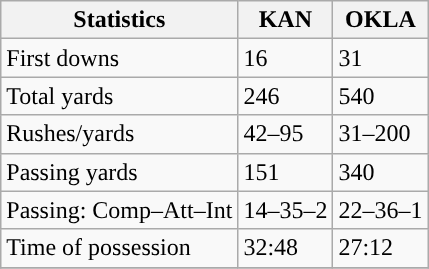<table class="wikitable" style="float: left;">
<tr>
<th>Statistics</th>
<th>KAN</th>
<th>OKLA</th>
</tr>
<tr>
<td>First downs</td>
<td>16</td>
<td>31</td>
</tr>
<tr>
<td>Total yards</td>
<td>246</td>
<td>540</td>
</tr>
<tr>
<td>Rushes/yards</td>
<td>42–95</td>
<td>31–200</td>
</tr>
<tr>
<td>Passing yards</td>
<td>151</td>
<td>340</td>
</tr>
<tr>
<td>Passing: Comp–Att–Int</td>
<td>14–35–2</td>
<td>22–36–1</td>
</tr>
<tr>
<td>Time of possession</td>
<td>32:48</td>
<td>27:12</td>
</tr>
<tr>
</tr>
</table>
